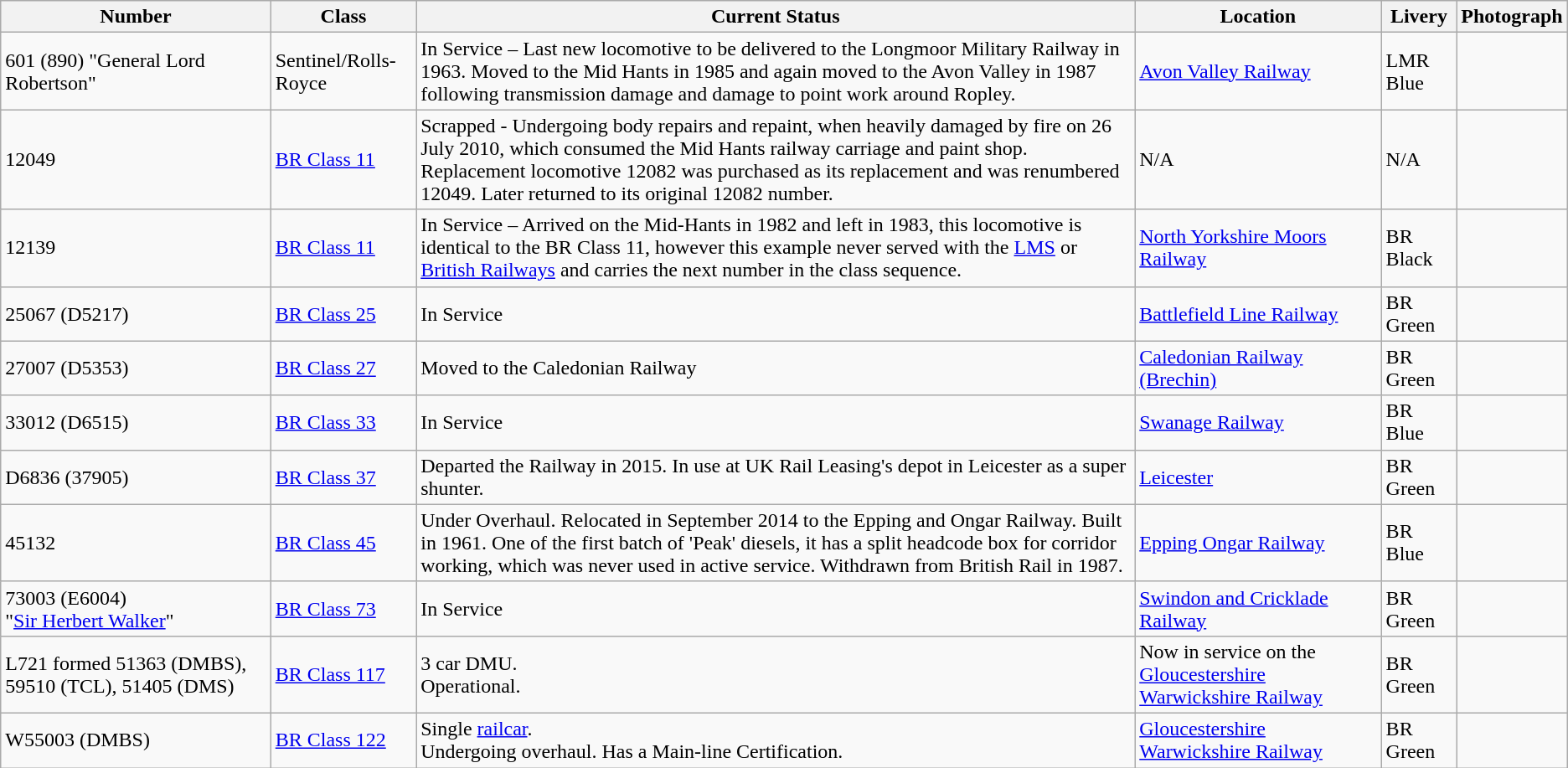<table class="wikitable">
<tr>
<th>Number</th>
<th>Class</th>
<th>Current Status</th>
<th>Location</th>
<th>Livery</th>
<th>Photograph</th>
</tr>
<tr>
<td>601 (890) "General Lord Robertson"</td>
<td>Sentinel/Rolls-Royce </td>
<td>In Service – Last new locomotive to be delivered to the Longmoor Military Railway in 1963. Moved to the Mid Hants in 1985 and again moved to the Avon Valley in 1987 following transmission damage and damage to point work around Ropley.</td>
<td><a href='#'>Avon Valley Railway</a></td>
<td>LMR Blue</td>
<td></td>
</tr>
<tr>
<td>12049</td>
<td><a href='#'>BR Class 11</a></td>
<td>Scrapped - Undergoing body repairs and repaint, when heavily damaged by fire on 26 July 2010, which consumed the Mid Hants railway carriage and paint shop.<br>Replacement locomotive 12082 was purchased as its replacement and was renumbered 12049. Later returned to its original 12082 number.</td>
<td>N/A</td>
<td>N/A</td>
<td></td>
</tr>
<tr>
<td>12139</td>
<td><a href='#'>BR Class 11</a></td>
<td>In Service – Arrived on the Mid-Hants in 1982 and left in 1983, this locomotive is identical to the BR Class 11, however this example never served with the <a href='#'>LMS</a> or <a href='#'>British Railways</a> and carries the next number in the class sequence.</td>
<td><a href='#'>North Yorkshire Moors Railway</a></td>
<td>BR Black</td>
<td></td>
</tr>
<tr>
<td>25067 (D5217)</td>
<td><a href='#'>BR Class 25</a></td>
<td>In Service</td>
<td><a href='#'>Battlefield Line Railway</a></td>
<td>BR Green</td>
<td></td>
</tr>
<tr>
<td>27007 (D5353)</td>
<td><a href='#'>BR Class 27</a></td>
<td>Moved to the Caledonian Railway</td>
<td><a href='#'>Caledonian Railway (Brechin)</a></td>
<td>BR Green</td>
<td></td>
</tr>
<tr>
<td>33012 (D6515)</td>
<td><a href='#'>BR Class 33</a></td>
<td>In Service</td>
<td><a href='#'>Swanage Railway</a></td>
<td>BR Blue</td>
<td></td>
</tr>
<tr>
<td>D6836 (37905)</td>
<td><a href='#'>BR Class 37</a></td>
<td>Departed the Railway in 2015. In use at UK Rail Leasing's depot in Leicester as a super shunter.</td>
<td><a href='#'>Leicester</a></td>
<td>BR Green</td>
<td></td>
</tr>
<tr>
<td>45132</td>
<td><a href='#'>BR Class 45</a></td>
<td>Under Overhaul. Relocated in September 2014 to the Epping and Ongar Railway. Built in 1961. One of the first batch of 'Peak' diesels, it has a split  headcode box for corridor working, which was never used in active service. Withdrawn from British Rail in 1987.</td>
<td><a href='#'>Epping Ongar Railway</a></td>
<td>BR Blue</td>
<td></td>
</tr>
<tr>
<td>73003 (E6004) "<a href='#'>Sir Herbert Walker</a>"</td>
<td><a href='#'>BR Class 73</a></td>
<td>In Service</td>
<td><a href='#'>Swindon and Cricklade Railway</a></td>
<td>BR Green</td>
<td></td>
</tr>
<tr>
<td>L721 formed 51363 (DMBS), 59510 (TCL), 51405 (DMS)</td>
<td><a href='#'>BR Class 117</a></td>
<td>3 car DMU.<br>Operational.</td>
<td>Now in service on the <a href='#'>Gloucestershire Warwickshire Railway</a></td>
<td>BR Green</td>
<td></td>
</tr>
<tr>
<td>W55003 (DMBS)</td>
<td><a href='#'>BR Class 122</a></td>
<td>Single <a href='#'>railcar</a>.<br>Undergoing overhaul. Has a Main-line Certification.</td>
<td><a href='#'>Gloucestershire Warwickshire Railway</a></td>
<td>BR Green</td>
<td></td>
</tr>
</table>
